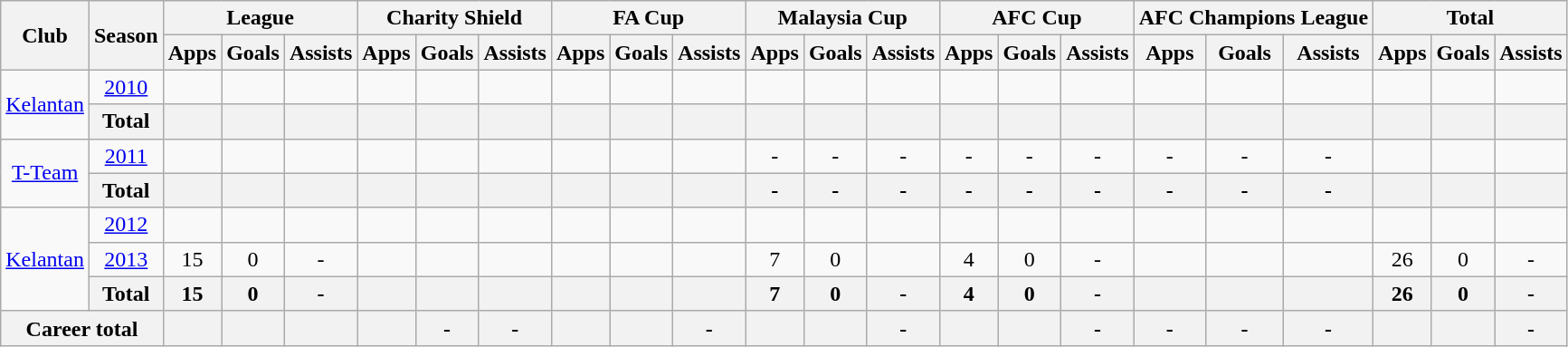<table class="wikitable" style="text-align: center;">
<tr>
<th rowspan="2">Club</th>
<th rowspan="2">Season</th>
<th colspan="3">League</th>
<th colspan="3">Charity Shield</th>
<th colspan="3">FA Cup</th>
<th colspan="3">Malaysia Cup</th>
<th colspan="3">AFC Cup</th>
<th colspan="3">AFC Champions League</th>
<th colspan="3">Total</th>
</tr>
<tr>
<th>Apps</th>
<th>Goals</th>
<th>Assists</th>
<th>Apps</th>
<th>Goals</th>
<th>Assists</th>
<th>Apps</th>
<th>Goals</th>
<th>Assists</th>
<th>Apps</th>
<th>Goals</th>
<th>Assists</th>
<th>Apps</th>
<th>Goals</th>
<th>Assists</th>
<th>Apps</th>
<th>Goals</th>
<th>Assists</th>
<th>Apps</th>
<th>Goals</th>
<th>Assists</th>
</tr>
<tr>
<td rowspan="2"><a href='#'>Kelantan</a></td>
<td><a href='#'>2010</a></td>
<td></td>
<td></td>
<td></td>
<td></td>
<td></td>
<td></td>
<td></td>
<td></td>
<td></td>
<td></td>
<td></td>
<td></td>
<td></td>
<td></td>
<td></td>
<td></td>
<td></td>
<td></td>
<td></td>
<td></td>
<td></td>
</tr>
<tr>
<th colspan="1">Total</th>
<th></th>
<th></th>
<th></th>
<th></th>
<th></th>
<th></th>
<th></th>
<th></th>
<th></th>
<th></th>
<th></th>
<th></th>
<th></th>
<th></th>
<th></th>
<th></th>
<th></th>
<th></th>
<th></th>
<th></th>
<th></th>
</tr>
<tr>
<td rowspan="2"><a href='#'>T-Team</a></td>
<td><a href='#'>2011</a></td>
<td></td>
<td></td>
<td></td>
<td></td>
<td></td>
<td></td>
<td></td>
<td></td>
<td></td>
<td>-</td>
<td>-</td>
<td>-</td>
<td>-</td>
<td>-</td>
<td>-</td>
<td>-</td>
<td>-</td>
<td>-</td>
<td></td>
<td></td>
<td></td>
</tr>
<tr>
<th colspan="1">Total</th>
<th></th>
<th></th>
<th></th>
<th></th>
<th></th>
<th></th>
<th></th>
<th></th>
<th></th>
<th>-</th>
<th>-</th>
<th>-</th>
<th>-</th>
<th>-</th>
<th>-</th>
<th>-</th>
<th>-</th>
<th>-</th>
<th></th>
<th></th>
<th></th>
</tr>
<tr>
<td rowspan="3"><a href='#'>Kelantan</a></td>
<td><a href='#'>2012</a></td>
<td></td>
<td></td>
<td></td>
<td></td>
<td></td>
<td></td>
<td></td>
<td></td>
<td></td>
<td></td>
<td></td>
<td></td>
<td></td>
<td></td>
<td></td>
<td></td>
<td></td>
<td></td>
<td></td>
<td></td>
<td></td>
</tr>
<tr>
<td><a href='#'>2013</a></td>
<td>15</td>
<td>0</td>
<td>-</td>
<td></td>
<td></td>
<td></td>
<td></td>
<td></td>
<td></td>
<td>7</td>
<td>0</td>
<td></td>
<td>4</td>
<td>0</td>
<td>-</td>
<td></td>
<td></td>
<td></td>
<td>26</td>
<td>0</td>
<td>-</td>
</tr>
<tr>
<th colspan="1">Total</th>
<th>15</th>
<th>0</th>
<th>-</th>
<th></th>
<th></th>
<th></th>
<th></th>
<th></th>
<th></th>
<th>7</th>
<th>0</th>
<th>-</th>
<th>4</th>
<th>0</th>
<th>-</th>
<th></th>
<th></th>
<th></th>
<th>26</th>
<th>0</th>
<th>-</th>
</tr>
<tr>
<th colspan="2">Career total</th>
<th></th>
<th></th>
<th></th>
<th></th>
<th>-</th>
<th>-</th>
<th></th>
<th></th>
<th>-</th>
<th></th>
<th></th>
<th>-</th>
<th></th>
<th></th>
<th>-</th>
<th>-</th>
<th>-</th>
<th>-</th>
<th></th>
<th></th>
<th>-</th>
</tr>
</table>
